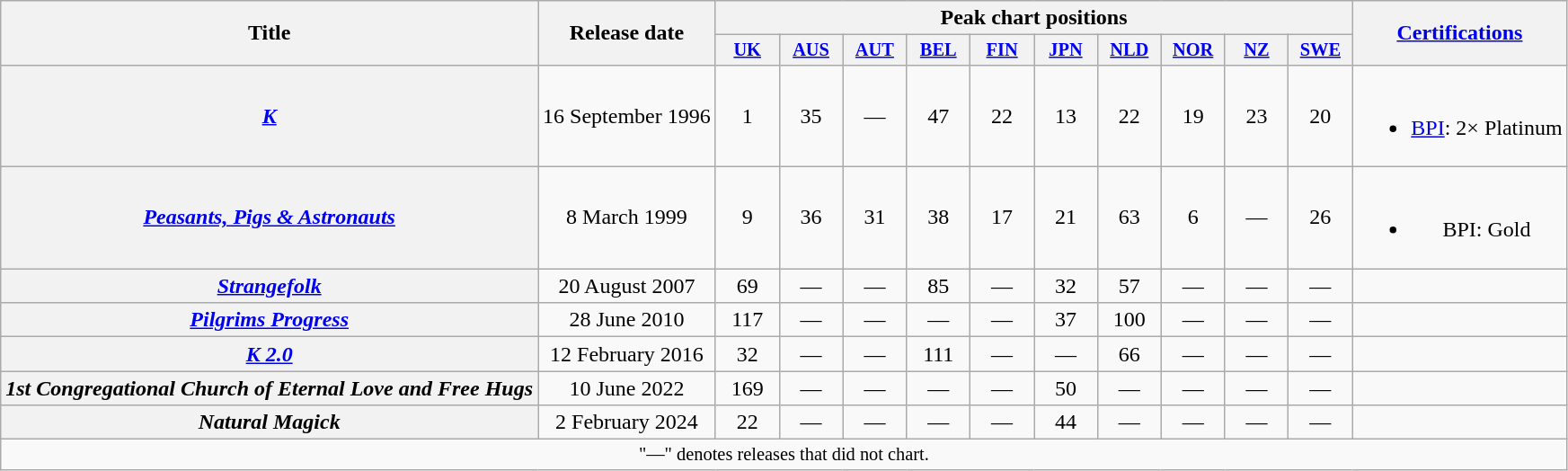<table class="wikitable plainrowheaders" style="text-align:center">
<tr>
<th rowspan="2">Title</th>
<th rowspan="2">Release date</th>
<th colspan="10">Peak chart positions</th>
<th rowspan="2"><a href='#'>Certifications</a></th>
</tr>
<tr>
<th style="width:3em;font-size:85%"><a href='#'>UK</a><br></th>
<th style="width:3em;font-size:85%"><a href='#'>AUS</a><br></th>
<th style="width:3em;font-size:85%"><a href='#'>AUT</a><br></th>
<th style="width:3em;font-size:85%"><a href='#'>BEL</a><br></th>
<th style="width:3em;font-size:85%"><a href='#'>FIN</a><br></th>
<th style="width:3em;font-size:85%"><a href='#'>JPN</a><br></th>
<th style="width:3em;font-size:85%"><a href='#'>NLD</a><br></th>
<th style="width:3em;font-size:85%"><a href='#'>NOR</a><br></th>
<th style="width:3em;font-size:85%"><a href='#'>NZ</a><br></th>
<th style="width:3em;font-size:85%"><a href='#'>SWE</a><br></th>
</tr>
<tr>
<th scope="row"><em><a href='#'>K</a></em></th>
<td>16 September 1996</td>
<td>1</td>
<td>35</td>
<td>—</td>
<td>47</td>
<td>22</td>
<td>13</td>
<td>22</td>
<td>19</td>
<td>23</td>
<td>20</td>
<td><br><ul><li><a href='#'>BPI</a>: 2× Platinum</li></ul></td>
</tr>
<tr>
<th scope="row"><em><a href='#'>Peasants, Pigs & Astronauts</a></em></th>
<td>8 March 1999</td>
<td>9</td>
<td>36</td>
<td>31</td>
<td>38</td>
<td>17</td>
<td>21</td>
<td>63</td>
<td>6</td>
<td>—</td>
<td>26</td>
<td><br><ul><li>BPI: Gold</li></ul></td>
</tr>
<tr>
<th scope="row"><em><a href='#'>Strangefolk</a></em></th>
<td>20 August 2007</td>
<td>69</td>
<td>—</td>
<td>—</td>
<td>85</td>
<td>—</td>
<td>32</td>
<td>57</td>
<td>—</td>
<td>—</td>
<td>—</td>
<td></td>
</tr>
<tr>
<th scope="row"><em><a href='#'>Pilgrims Progress</a></em></th>
<td>28 June 2010</td>
<td>117</td>
<td>—</td>
<td>—</td>
<td>—</td>
<td>—</td>
<td>37</td>
<td>100</td>
<td>—</td>
<td>—</td>
<td>—</td>
<td></td>
</tr>
<tr>
<th scope="row"><em><a href='#'>K 2.0</a></em></th>
<td>12 February 2016</td>
<td>32</td>
<td>—</td>
<td>—</td>
<td>111</td>
<td>—</td>
<td>—</td>
<td>66</td>
<td>—</td>
<td>—</td>
<td>—</td>
<td></td>
</tr>
<tr>
<th scope="row"><em>1st Congregational Church of Eternal Love and Free Hugs</em></th>
<td>10 June 2022</td>
<td>169</td>
<td>—</td>
<td>—</td>
<td>—</td>
<td>—</td>
<td>50</td>
<td>—</td>
<td>—</td>
<td>—</td>
<td>—</td>
<td></td>
</tr>
<tr>
<th scope="row"><em>Natural Magick</em></th>
<td>2 February 2024</td>
<td>22</td>
<td>—</td>
<td>—</td>
<td>—</td>
<td>—</td>
<td>44</td>
<td>—</td>
<td>—</td>
<td>—</td>
<td>—</td>
<td></td>
</tr>
<tr>
<td colspan="14" style="text-align:center; font-size:85%">"—" denotes releases that did not chart.</td>
</tr>
</table>
